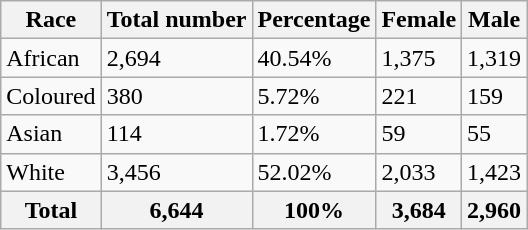<table class="wikitable sortable">
<tr>
<th>Race</th>
<th>Total number</th>
<th>Percentage</th>
<th>Female</th>
<th>Male</th>
</tr>
<tr>
<td>African</td>
<td>2,694</td>
<td>40.54%</td>
<td>1,375</td>
<td>1,319</td>
</tr>
<tr>
<td>Coloured</td>
<td>380</td>
<td>5.72%</td>
<td>221</td>
<td>159</td>
</tr>
<tr>
<td>Asian</td>
<td>114</td>
<td>1.72%</td>
<td>59</td>
<td>55</td>
</tr>
<tr>
<td>White</td>
<td>3,456</td>
<td>52.02%</td>
<td>2,033</td>
<td>1,423</td>
</tr>
<tr>
<th>Total</th>
<th>6,644</th>
<th>100%</th>
<th>3,684</th>
<th>2,960</th>
</tr>
</table>
